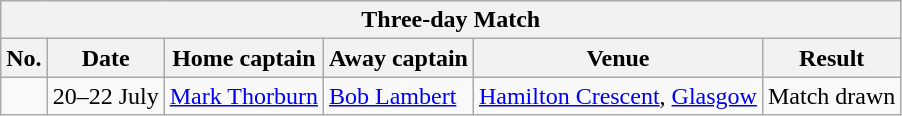<table class="wikitable">
<tr>
<th colspan="9">Three-day Match</th>
</tr>
<tr>
<th>No.</th>
<th>Date</th>
<th>Home captain</th>
<th>Away captain</th>
<th>Venue</th>
<th>Result</th>
</tr>
<tr>
<td></td>
<td>20–22 July</td>
<td><a href='#'>Mark Thorburn</a></td>
<td><a href='#'>Bob Lambert</a></td>
<td><a href='#'>Hamilton Crescent</a>, <a href='#'>Glasgow</a></td>
<td>Match drawn</td>
</tr>
</table>
